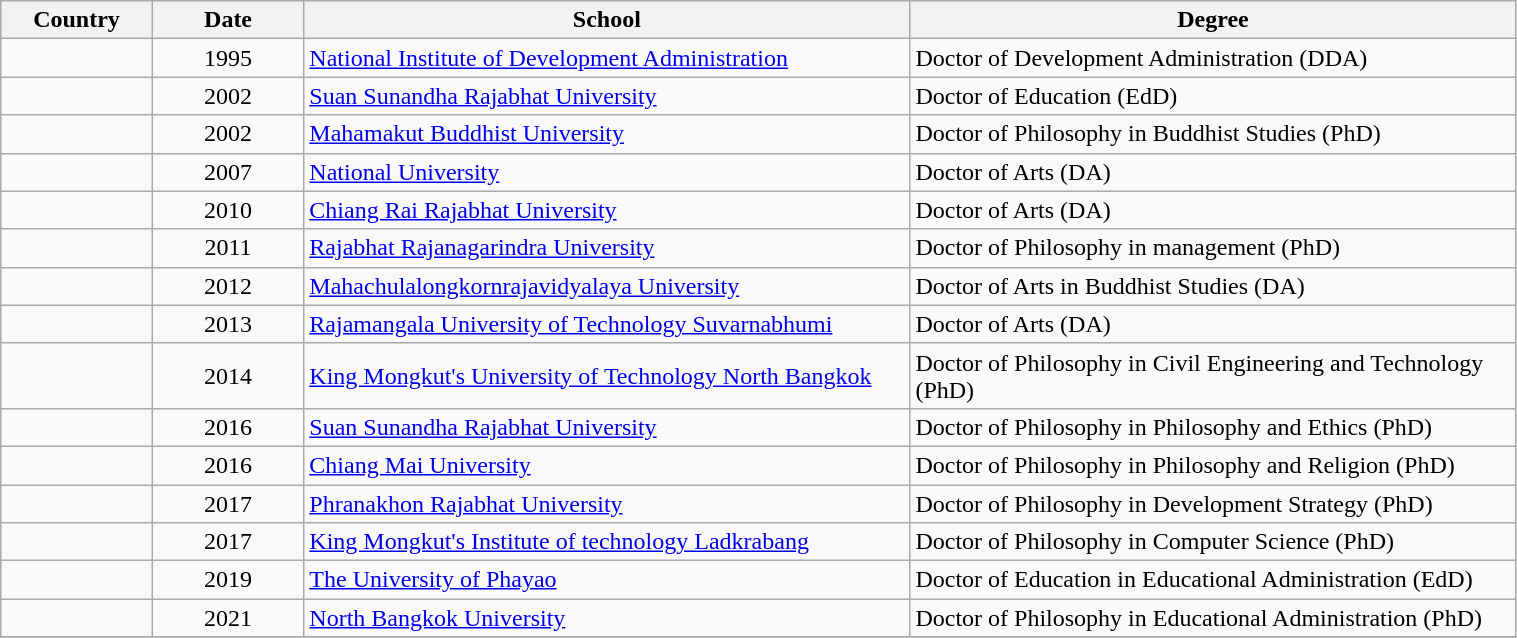<table class="wikitable" width="80%">
<tr>
<th style="width:10%">Country</th>
<th style="width:10%">Date</th>
<th style="width:40%">School</th>
<th style="width:40%">Degree</th>
</tr>
<tr>
<td></td>
<td align=center>1995</td>
<td><a href='#'>National Institute of Development Administration</a></td>
<td>Doctor of Development Administration (DDA)</td>
</tr>
<tr>
<td></td>
<td align=center>2002</td>
<td><a href='#'>Suan Sunandha Rajabhat University</a></td>
<td>Doctor of Education (EdD)</td>
</tr>
<tr>
<td></td>
<td align=center>2002</td>
<td><a href='#'>Mahamakut Buddhist University</a></td>
<td>Doctor of Philosophy in Buddhist Studies (PhD)</td>
</tr>
<tr>
<td></td>
<td align=center>2007</td>
<td><a href='#'>National University</a></td>
<td>Doctor of Arts (DA)</td>
</tr>
<tr>
<td></td>
<td align=center>2010</td>
<td><a href='#'>Chiang Rai Rajabhat University</a></td>
<td>Doctor of Arts (DA)</td>
</tr>
<tr>
<td></td>
<td align=center>2011</td>
<td><a href='#'>Rajabhat Rajanagarindra University</a></td>
<td>Doctor of Philosophy in management (PhD)</td>
</tr>
<tr>
<td></td>
<td align=center>2012</td>
<td><a href='#'>Mahachulalongkornrajavidyalaya University</a></td>
<td>Doctor of Arts in Buddhist Studies (DA)</td>
</tr>
<tr>
<td></td>
<td align=center>2013</td>
<td><a href='#'>Rajamangala University of Technology Suvarnabhumi</a></td>
<td>Doctor of Arts (DA)</td>
</tr>
<tr>
<td></td>
<td align=center>2014</td>
<td><a href='#'>King Mongkut's University of Technology North Bangkok </a></td>
<td>Doctor of Philosophy in Civil Engineering and Technology (PhD)</td>
</tr>
<tr>
<td></td>
<td align=center>2016</td>
<td><a href='#'>Suan Sunandha Rajabhat University</a></td>
<td>Doctor of Philosophy in Philosophy and Ethics (PhD)</td>
</tr>
<tr>
<td></td>
<td align=center>2016</td>
<td><a href='#'>Chiang Mai University</a></td>
<td>Doctor of Philosophy in Philosophy and Religion (PhD)</td>
</tr>
<tr>
<td></td>
<td align=center>2017</td>
<td><a href='#'>Phranakhon Rajabhat University</a></td>
<td>Doctor of Philosophy in Development Strategy (PhD)</td>
</tr>
<tr>
<td></td>
<td align=center>2017</td>
<td><a href='#'>King Mongkut's Institute of technology Ladkrabang</a></td>
<td>Doctor of Philosophy in Computer Science (PhD)</td>
</tr>
<tr>
<td></td>
<td align=center>2019</td>
<td><a href='#'>The University of Phayao</a></td>
<td>Doctor of Education in Educational Administration (EdD)</td>
</tr>
<tr>
<td></td>
<td align=center>2021</td>
<td><a href='#'>North Bangkok University</a></td>
<td>Doctor of Philosophy in Educational Administration (PhD)</td>
</tr>
<tr>
</tr>
</table>
